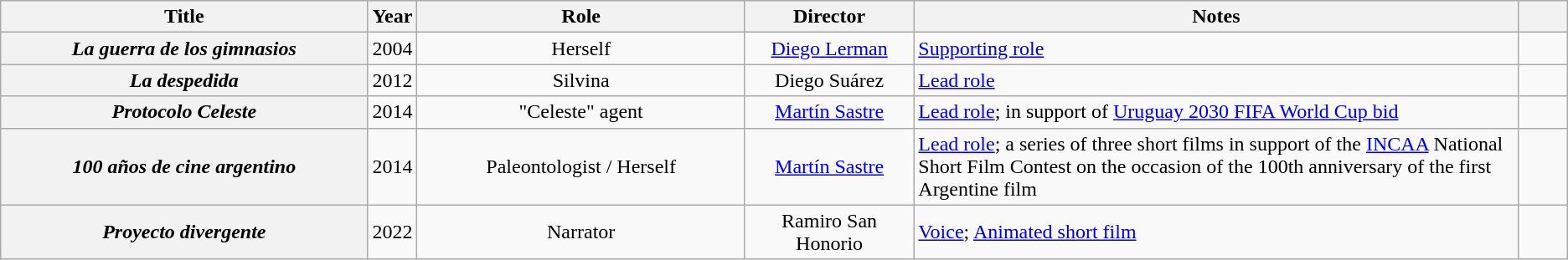<table class="wikitable sortable plainrowheaders" style="text-align:center;">
<tr>
<th scope="col" style="width: 18em;">Title</th>
<th scope="col" style="width: 2em;">Year</th>
<th scope="col" style="width: 16em;">Role</th>
<th scope="col" style="width: 8em;">Director</th>
<th scope="col" style="width: 30em;" class="unsortable">Notes</th>
<th scope="col" style="width: 2em;" class="unsortable"></th>
</tr>
<tr>
<th scope="row"><em>La guerra de los gimnasios</em></th>
<td>2004</td>
<td>Herself</td>
<td><a href='#'>Diego Lerman</a></td>
<td style="text-align:left;"><a href='#'>Supporting role</a></td>
<td></td>
</tr>
<tr>
<th scope="row"><em>La despedida</em></th>
<td>2012</td>
<td>Silvina</td>
<td>Diego Suárez</td>
<td style="text-align:left;"><a href='#'>Lead role</a></td>
<td></td>
</tr>
<tr>
<th scope="row"><em>Protocolo Celeste</em></th>
<td>2014</td>
<td>"Celeste" agent</td>
<td><a href='#'>Martín Sastre</a></td>
<td style="text-align:left;"><a href='#'>Lead role</a>; in support of <a href='#'>Uruguay 2030 FIFA World Cup bid</a></td>
<td></td>
</tr>
<tr>
<th scope="row"><em>100 años de cine argentino</em></th>
<td>2014</td>
<td>Paleontologist / Herself</td>
<td><a href='#'>Martín Sastre</a></td>
<td style="text-align:left;"><a href='#'>Lead role</a>; a series of three short films in support of the <a href='#'>INCAA</a> National Short Film Contest on the occasion of the 100th anniversary of the first Argentine film</td>
<td></td>
</tr>
<tr>
<th scope="row"><em>Proyecto divergente</em></th>
<td>2022</td>
<td>Narrator</td>
<td>Ramiro San Honorio</td>
<td style="text-align:left;"><a href='#'>Voice</a>; <a href='#'>Animated short film</a></td>
<td></td>
</tr>
</table>
